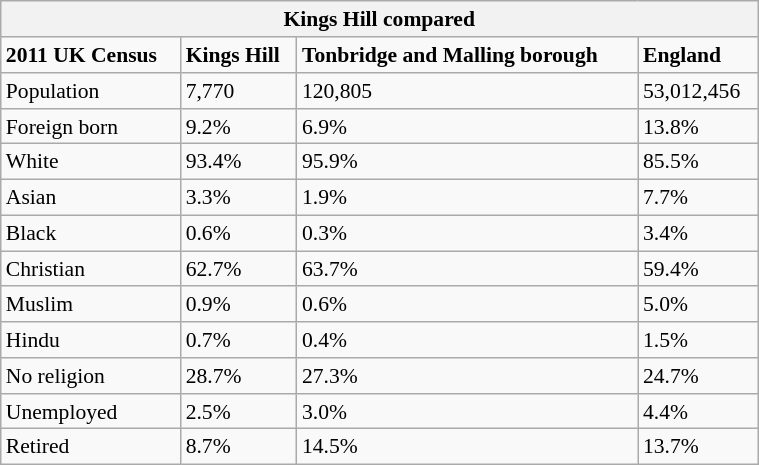<table class="wikitable" id="toc" style="float: right; margin-left: 2em; width: 40%; font-size: 90%;" cellspacing="3">
<tr>
<th colspan="4"><strong>Kings Hill compared</strong></th>
</tr>
<tr>
<td><strong>2011 UK Census</strong></td>
<td><strong>Kings Hill</strong></td>
<td><strong>Tonbridge and Malling borough</strong></td>
<td><strong>England</strong></td>
</tr>
<tr>
<td>Population</td>
<td>7,770</td>
<td>120,805</td>
<td>53,012,456</td>
</tr>
<tr>
<td>Foreign born</td>
<td>9.2%</td>
<td>6.9%</td>
<td>13.8%</td>
</tr>
<tr>
<td>White</td>
<td>93.4%</td>
<td>95.9%</td>
<td>85.5%</td>
</tr>
<tr>
<td>Asian</td>
<td>3.3%</td>
<td>1.9%</td>
<td>7.7%</td>
</tr>
<tr>
<td>Black</td>
<td>0.6%</td>
<td>0.3%</td>
<td>3.4%</td>
</tr>
<tr>
<td>Christian</td>
<td>62.7%</td>
<td>63.7%</td>
<td>59.4%</td>
</tr>
<tr>
<td>Muslim</td>
<td>0.9%</td>
<td>0.6%</td>
<td>5.0%</td>
</tr>
<tr>
<td>Hindu</td>
<td>0.7%</td>
<td>0.4%</td>
<td>1.5%</td>
</tr>
<tr>
<td>No religion</td>
<td>28.7%</td>
<td>27.3%</td>
<td>24.7%</td>
</tr>
<tr>
<td>Unemployed</td>
<td>2.5%</td>
<td>3.0%</td>
<td>4.4%</td>
</tr>
<tr>
<td>Retired</td>
<td>8.7%</td>
<td>14.5%</td>
<td>13.7%</td>
</tr>
</table>
